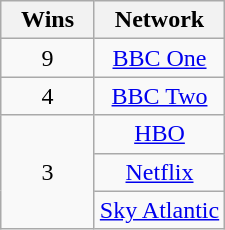<table class="wikitable floatright" style="text-align:center;">
<tr>
<th scope="col" style="width:55px;">Wins</th>
<th scope="col" style="text-align:center;">Network</th>
</tr>
<tr>
<td scope=row style="text-align:center">9</td>
<td><a href='#'>BBC One</a></td>
</tr>
<tr>
<td scope=row style="text-align:center">4</td>
<td><a href='#'>BBC Two</a></td>
</tr>
<tr>
<td scope=row rowspan="3" style="text-align:center">3</td>
<td><a href='#'>HBO</a></td>
</tr>
<tr>
<td><a href='#'>Netflix</a></td>
</tr>
<tr>
<td><a href='#'>Sky Atlantic</a></td>
</tr>
</table>
